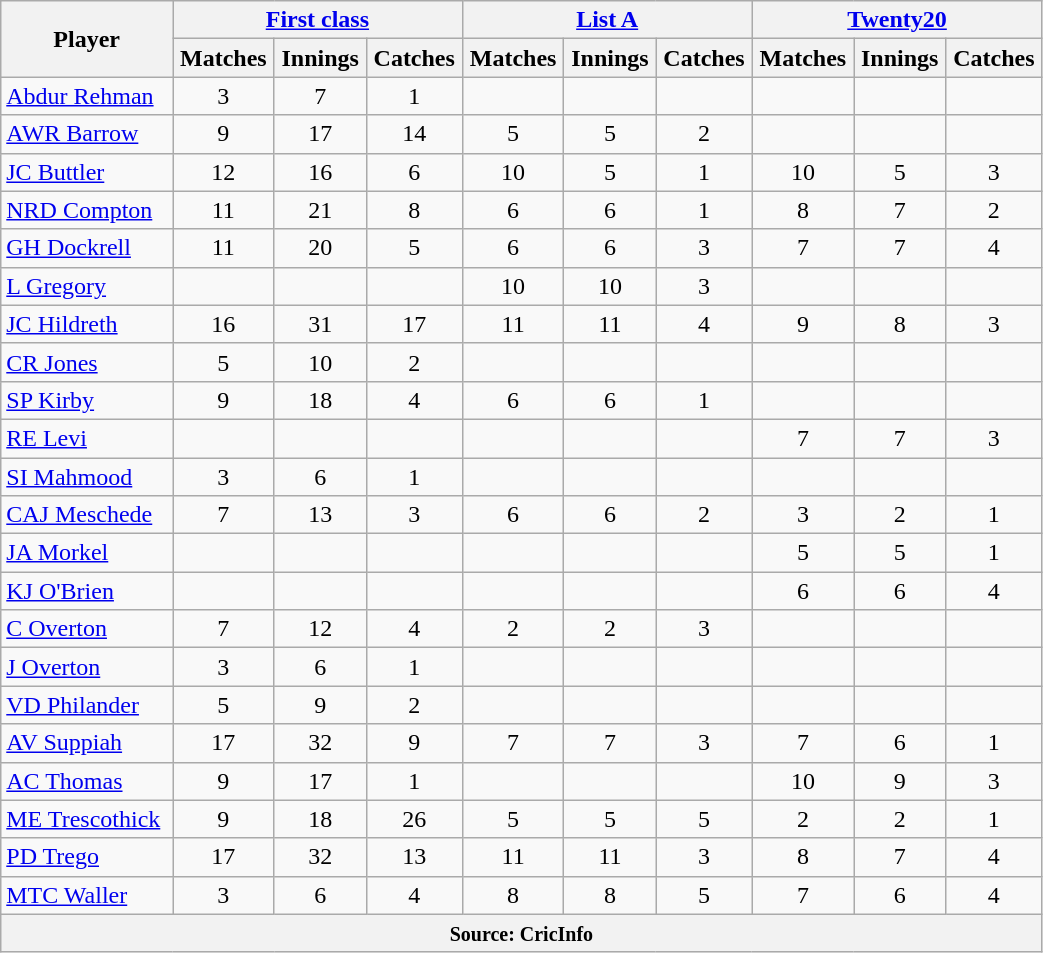<table class="wikitable" style="text-align:center; width:55%;">
<tr>
<th rowspan=2>Player</th>
<th colspan=3><a href='#'>First class</a></th>
<th colspan=3><a href='#'>List A</a></th>
<th colspan=3><a href='#'>Twenty20</a></th>
</tr>
<tr>
<th>Matches</th>
<th>Innings</th>
<th>Catches</th>
<th>Matches</th>
<th>Innings</th>
<th>Catches</th>
<th>Matches</th>
<th>Innings</th>
<th>Catches</th>
</tr>
<tr>
<td align=left><a href='#'>Abdur Rehman</a></td>
<td>3</td>
<td>7</td>
<td>1</td>
<td></td>
<td></td>
<td></td>
<td></td>
<td></td>
<td></td>
</tr>
<tr>
<td align=left><a href='#'>AWR Barrow</a></td>
<td>9</td>
<td>17</td>
<td>14</td>
<td>5</td>
<td>5</td>
<td>2</td>
<td></td>
<td></td>
<td></td>
</tr>
<tr>
<td align=left><a href='#'>JC Buttler</a></td>
<td>12</td>
<td>16</td>
<td>6</td>
<td>10</td>
<td>5</td>
<td>1</td>
<td>10</td>
<td>5</td>
<td>3</td>
</tr>
<tr>
<td align=left><a href='#'>NRD Compton</a></td>
<td>11</td>
<td>21</td>
<td>8</td>
<td>6</td>
<td>6</td>
<td>1</td>
<td>8</td>
<td>7</td>
<td>2</td>
</tr>
<tr>
<td align=left><a href='#'>GH Dockrell</a></td>
<td>11</td>
<td>20</td>
<td>5</td>
<td>6</td>
<td>6</td>
<td>3</td>
<td>7</td>
<td>7</td>
<td>4</td>
</tr>
<tr>
<td align=left><a href='#'>L Gregory</a></td>
<td></td>
<td></td>
<td></td>
<td>10</td>
<td>10</td>
<td>3</td>
<td></td>
<td></td>
<td></td>
</tr>
<tr>
<td align=left><a href='#'>JC Hildreth</a></td>
<td>16</td>
<td>31</td>
<td>17</td>
<td>11</td>
<td>11</td>
<td>4</td>
<td>9</td>
<td>8</td>
<td>3</td>
</tr>
<tr>
<td align=left><a href='#'>CR Jones</a></td>
<td>5</td>
<td>10</td>
<td>2</td>
<td></td>
<td></td>
<td></td>
<td></td>
<td></td>
<td></td>
</tr>
<tr>
<td align=left><a href='#'>SP Kirby</a></td>
<td>9</td>
<td>18</td>
<td>4</td>
<td>6</td>
<td>6</td>
<td>1</td>
<td></td>
<td></td>
<td></td>
</tr>
<tr>
<td align=left><a href='#'>RE Levi</a></td>
<td></td>
<td></td>
<td></td>
<td></td>
<td></td>
<td></td>
<td>7</td>
<td>7</td>
<td>3</td>
</tr>
<tr>
<td align=left><a href='#'>SI Mahmood</a></td>
<td>3</td>
<td>6</td>
<td>1</td>
<td></td>
<td></td>
<td></td>
<td></td>
<td></td>
<td></td>
</tr>
<tr>
<td align=left><a href='#'>CAJ Meschede</a></td>
<td>7</td>
<td>13</td>
<td>3</td>
<td>6</td>
<td>6</td>
<td>2</td>
<td>3</td>
<td>2</td>
<td>1</td>
</tr>
<tr>
<td align=left><a href='#'>JA Morkel</a></td>
<td></td>
<td></td>
<td></td>
<td></td>
<td></td>
<td></td>
<td>5</td>
<td>5</td>
<td>1</td>
</tr>
<tr>
<td align=left><a href='#'>KJ O'Brien</a></td>
<td></td>
<td></td>
<td></td>
<td></td>
<td></td>
<td></td>
<td>6</td>
<td>6</td>
<td>4</td>
</tr>
<tr>
<td align=left><a href='#'>C Overton</a></td>
<td>7</td>
<td>12</td>
<td>4</td>
<td>2</td>
<td>2</td>
<td>3</td>
<td></td>
<td></td>
<td></td>
</tr>
<tr>
<td align=left><a href='#'>J Overton</a></td>
<td>3</td>
<td>6</td>
<td>1</td>
<td></td>
<td></td>
<td></td>
<td></td>
<td></td>
<td></td>
</tr>
<tr>
<td align=left><a href='#'>VD Philander</a></td>
<td>5</td>
<td>9</td>
<td>2</td>
<td></td>
<td></td>
<td></td>
<td></td>
<td></td>
<td></td>
</tr>
<tr>
<td align=left><a href='#'>AV Suppiah</a></td>
<td>17</td>
<td>32</td>
<td>9</td>
<td>7</td>
<td>7</td>
<td>3</td>
<td>7</td>
<td>6</td>
<td>1</td>
</tr>
<tr>
<td align=left><a href='#'>AC Thomas</a></td>
<td>9</td>
<td>17</td>
<td>1</td>
<td></td>
<td></td>
<td></td>
<td>10</td>
<td>9</td>
<td>3</td>
</tr>
<tr>
<td align=left><a href='#'>ME Trescothick</a></td>
<td>9</td>
<td>18</td>
<td>26</td>
<td>5</td>
<td>5</td>
<td>5</td>
<td>2</td>
<td>2</td>
<td>1</td>
</tr>
<tr>
<td align=left><a href='#'>PD Trego</a></td>
<td>17</td>
<td>32</td>
<td>13</td>
<td>11</td>
<td>11</td>
<td>3</td>
<td>8</td>
<td>7</td>
<td>4</td>
</tr>
<tr>
<td align=left><a href='#'>MTC Waller</a></td>
<td>3</td>
<td>6</td>
<td>4</td>
<td>8</td>
<td>8</td>
<td>5</td>
<td>7</td>
<td>6</td>
<td>4</td>
</tr>
<tr>
<th colspan="11"><small>Source: CricInfo</small></th>
</tr>
</table>
